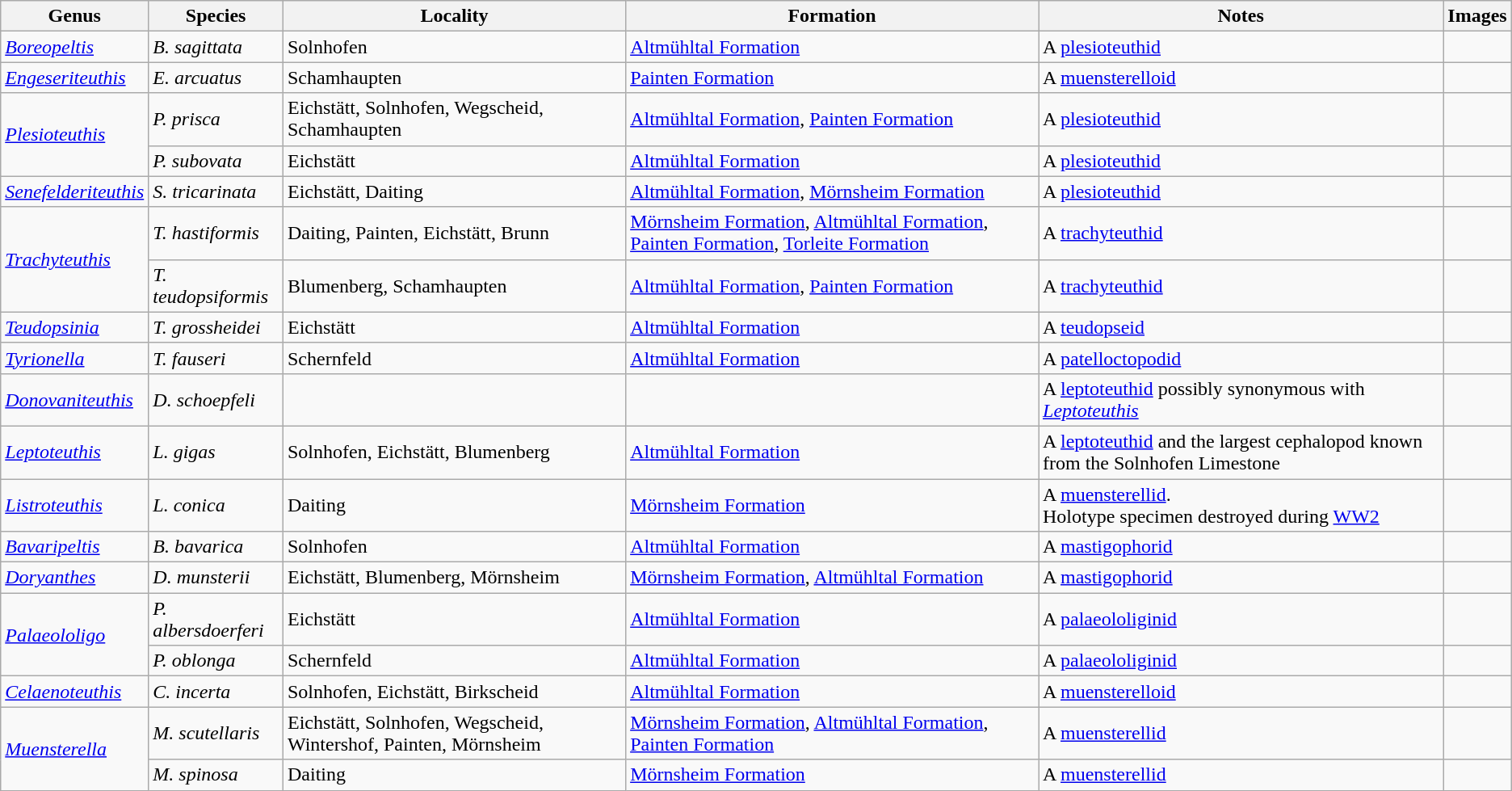<table class="wikitable">
<tr>
<th>Genus</th>
<th>Species</th>
<th>Locality</th>
<th>Formation</th>
<th>Notes</th>
<th>Images</th>
</tr>
<tr>
<td><em><a href='#'>Boreopeltis</a></em></td>
<td><em>B. sagittata</em></td>
<td>Solnhofen</td>
<td><a href='#'>Altmühltal Formation</a></td>
<td>A <a href='#'>plesioteuthid</a></td>
<td></td>
</tr>
<tr>
<td><em><a href='#'>Engeseriteuthis</a></em></td>
<td><em>E. arcuatus</em></td>
<td>Schamhaupten</td>
<td><a href='#'>Painten Formation</a></td>
<td>A <a href='#'>muensterelloid</a></td>
<td></td>
</tr>
<tr>
<td rowspan="2"><em><a href='#'>Plesioteuthis</a></em></td>
<td><em>P. prisca</em></td>
<td>Eichstätt, Solnhofen, Wegscheid, Schamhaupten</td>
<td><a href='#'>Altmühltal Formation</a>, <a href='#'>Painten Formation</a></td>
<td>A <a href='#'>plesioteuthid</a></td>
<td></td>
</tr>
<tr>
<td><em>P. subovata</em></td>
<td>Eichstätt</td>
<td><a href='#'>Altmühltal Formation</a></td>
<td>A <a href='#'>plesioteuthid</a></td>
<td></td>
</tr>
<tr>
<td><em><a href='#'>Senefelderiteuthis</a></em></td>
<td><em>S. tricarinata</em></td>
<td>Eichstätt, Daiting</td>
<td><a href='#'>Altmühltal Formation</a>, <a href='#'>Mörnsheim Formation</a></td>
<td>A <a href='#'>plesioteuthid</a></td>
<td></td>
</tr>
<tr>
<td rowspan="2"><em><a href='#'>Trachyteuthis</a></em></td>
<td><em>T. hastiformis</em></td>
<td>Daiting, Painten, Eichstätt, Brunn</td>
<td><a href='#'>Mörnsheim Formation</a>, <a href='#'>Altmühltal Formation</a>, <a href='#'>Painten Formation</a>, <a href='#'>Torleite Formation</a></td>
<td>A <a href='#'>trachyteuthid</a></td>
<td></td>
</tr>
<tr>
<td><em>T. teudopsiformis</em></td>
<td>Blumenberg, Schamhaupten</td>
<td><a href='#'>Altmühltal Formation</a>, <a href='#'>Painten Formation</a></td>
<td>A <a href='#'>trachyteuthid</a></td>
<td></td>
</tr>
<tr>
<td><em><a href='#'>Teudopsinia</a></em></td>
<td><em>T. grossheidei</em></td>
<td>Eichstätt</td>
<td><a href='#'>Altmühltal Formation</a></td>
<td>A <a href='#'>teudopseid</a></td>
<td></td>
</tr>
<tr>
<td><em><a href='#'>Tyrionella</a></em></td>
<td><em>T. fauseri</em></td>
<td>Schernfeld</td>
<td><a href='#'>Altmühltal Formation</a></td>
<td>A <a href='#'>patelloctopodid</a></td>
<td></td>
</tr>
<tr>
<td><em><a href='#'>Donovaniteuthis</a></em></td>
<td><em>D. schoepfeli</em></td>
<td></td>
<td></td>
<td>A <a href='#'>leptoteuthid</a> possibly synonymous with <a href='#'><em>Leptoteuthis</em></a></td>
<td></td>
</tr>
<tr>
<td><em><a href='#'>Leptoteuthis</a></em></td>
<td><em>L. gigas</em></td>
<td>Solnhofen, Eichstätt, Blumenberg</td>
<td><a href='#'>Altmühltal Formation</a></td>
<td>A <a href='#'>leptoteuthid</a> and the largest cephalopod known from the Solnhofen Limestone</td>
<td></td>
</tr>
<tr>
<td><em><a href='#'>Listroteuthis</a></em></td>
<td><em>L. conica</em></td>
<td>Daiting</td>
<td><a href='#'>Mörnsheim Formation</a></td>
<td>A <a href='#'>muensterellid</a>.<br>Holotype specimen destroyed during <a href='#'>WW2</a></td>
<td></td>
</tr>
<tr>
<td><em><a href='#'>Bavaripeltis</a></em></td>
<td><em>B. bavarica</em></td>
<td>Solnhofen</td>
<td><a href='#'>Altmühltal Formation</a></td>
<td>A <a href='#'>mastigophorid</a></td>
<td></td>
</tr>
<tr>
<td><em><a href='#'>Doryanthes</a></em></td>
<td><em>D. munsterii</em></td>
<td>Eichstätt, Blumenberg, Mörnsheim</td>
<td><a href='#'>Mörnsheim Formation</a>, <a href='#'>Altmühltal Formation</a></td>
<td>A <a href='#'>mastigophorid</a></td>
<td></td>
</tr>
<tr>
<td rowspan="2"><em><a href='#'>Palaeololigo</a></em></td>
<td><em>P. albersdoerferi</em></td>
<td>Eichstätt</td>
<td><a href='#'>Altmühltal Formation</a></td>
<td>A <a href='#'>palaeololiginid</a></td>
<td></td>
</tr>
<tr>
<td><em>P. oblonga</em></td>
<td>Schernfeld</td>
<td><a href='#'>Altmühltal Formation</a></td>
<td>A <a href='#'>palaeololiginid</a></td>
<td></td>
</tr>
<tr>
<td><em><a href='#'>Celaenoteuthis</a></em></td>
<td><em>C. incerta</em></td>
<td>Solnhofen, Eichstätt, Birkscheid</td>
<td><a href='#'>Altmühltal Formation</a></td>
<td>A <a href='#'>muensterelloid</a></td>
<td></td>
</tr>
<tr>
<td rowspan="2"><em><a href='#'>Muensterella</a></em></td>
<td><em>M. scutellaris</em></td>
<td>Eichstätt, Solnhofen, Wegscheid, Wintershof, Painten, Mörnsheim</td>
<td><a href='#'>Mörnsheim Formation</a>, <a href='#'>Altmühltal Formation</a>, <a href='#'>Painten Formation</a></td>
<td>A <a href='#'>muensterellid</a></td>
<td></td>
</tr>
<tr>
<td><em>M. spinosa</em></td>
<td>Daiting</td>
<td><a href='#'>Mörnsheim Formation</a></td>
<td>A <a href='#'>muensterellid</a></td>
<td></td>
</tr>
</table>
